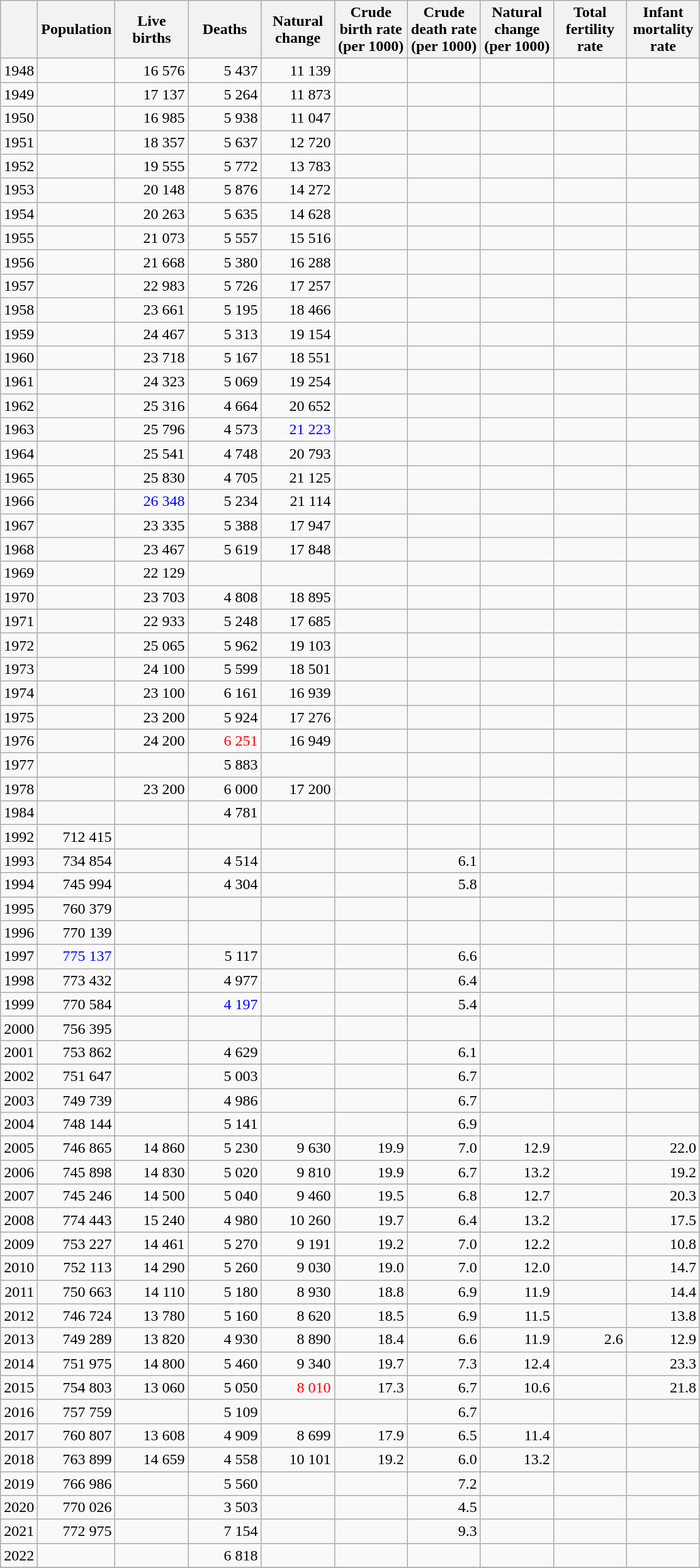<table class="wikitable sortable" style="text-align: right;">
<tr>
<th></th>
<th width="70pt">Population</th>
<th width="70pt">Live births</th>
<th width="70pt">Deaths</th>
<th width="70pt">Natural change</th>
<th width="70pt">Crude birth rate (per 1000)</th>
<th width="70pt">Crude death rate (per 1000)</th>
<th width="70pt">Natural change (per 1000)</th>
<th width="70pt">Total fertility rate</th>
<th width="70pt">Infant mortality rate</th>
</tr>
<tr>
<td>1948</td>
<td></td>
<td>16 576</td>
<td>5 437</td>
<td>11 139</td>
<td></td>
<td></td>
<td></td>
<td></td>
<td></td>
</tr>
<tr>
<td>1949</td>
<td></td>
<td>17 137</td>
<td>5 264</td>
<td>11 873</td>
<td></td>
<td></td>
<td></td>
<td></td>
<td></td>
</tr>
<tr>
<td>1950</td>
<td></td>
<td>16 985</td>
<td>5 938</td>
<td>11 047</td>
<td></td>
<td></td>
<td></td>
<td></td>
<td></td>
</tr>
<tr>
<td>1951</td>
<td></td>
<td>18 357</td>
<td>5 637</td>
<td>12 720</td>
<td></td>
<td></td>
<td></td>
<td></td>
<td></td>
</tr>
<tr>
<td>1952</td>
<td></td>
<td>19 555</td>
<td>5 772</td>
<td>13 783</td>
<td></td>
<td></td>
<td></td>
<td></td>
<td></td>
</tr>
<tr>
<td>1953</td>
<td></td>
<td>20 148</td>
<td>5 876</td>
<td>14 272</td>
<td></td>
<td></td>
<td></td>
<td></td>
<td></td>
</tr>
<tr>
<td>1954</td>
<td></td>
<td>20 263</td>
<td>5 635</td>
<td>14 628</td>
<td></td>
<td></td>
<td></td>
<td></td>
<td></td>
</tr>
<tr>
<td>1955</td>
<td></td>
<td>21 073</td>
<td>5 557</td>
<td>15 516</td>
<td></td>
<td></td>
<td></td>
<td></td>
<td></td>
</tr>
<tr>
<td>1956</td>
<td></td>
<td>21 668</td>
<td>5 380</td>
<td>16 288</td>
<td></td>
<td></td>
<td></td>
<td></td>
<td></td>
</tr>
<tr>
<td>1957</td>
<td></td>
<td>22 983</td>
<td>5 726</td>
<td>17 257</td>
<td></td>
<td></td>
<td></td>
<td></td>
<td></td>
</tr>
<tr>
<td>1958</td>
<td></td>
<td>23 661</td>
<td>5 195</td>
<td>18 466</td>
<td></td>
<td></td>
<td></td>
<td></td>
<td></td>
</tr>
<tr>
<td>1959</td>
<td></td>
<td>24 467</td>
<td>5 313</td>
<td>19 154</td>
<td></td>
<td></td>
<td></td>
<td></td>
<td></td>
</tr>
<tr>
<td>1960</td>
<td></td>
<td>23 718</td>
<td>5 167</td>
<td>18 551</td>
<td></td>
<td></td>
<td></td>
<td></td>
<td></td>
</tr>
<tr>
<td>1961</td>
<td></td>
<td>24 323</td>
<td>5 069</td>
<td>19 254</td>
<td></td>
<td></td>
<td></td>
<td></td>
<td></td>
</tr>
<tr>
<td>1962</td>
<td></td>
<td>25 316</td>
<td>4 664</td>
<td>20 652</td>
<td></td>
<td></td>
<td></td>
<td></td>
<td></td>
</tr>
<tr>
<td>1963</td>
<td></td>
<td>25 796</td>
<td>4 573</td>
<td style="color:blue">21 223</td>
<td></td>
<td></td>
<td></td>
<td></td>
<td></td>
</tr>
<tr>
<td>1964</td>
<td></td>
<td>25 541</td>
<td>4 748</td>
<td>20 793</td>
<td></td>
<td></td>
<td></td>
<td></td>
<td></td>
</tr>
<tr>
<td>1965</td>
<td></td>
<td>25 830</td>
<td>4 705</td>
<td>21 125</td>
<td></td>
<td></td>
<td></td>
<td></td>
<td></td>
</tr>
<tr>
<td>1966</td>
<td></td>
<td style="color:blue">26 348</td>
<td>5 234</td>
<td>21 114</td>
<td></td>
<td></td>
<td></td>
<td></td>
<td></td>
</tr>
<tr>
<td>1967</td>
<td></td>
<td>23 335</td>
<td>5 388</td>
<td>17 947</td>
<td></td>
<td></td>
<td></td>
<td></td>
<td></td>
</tr>
<tr>
<td>1968</td>
<td></td>
<td>23 467</td>
<td>5 619</td>
<td>17 848</td>
<td></td>
<td></td>
<td></td>
<td></td>
<td></td>
</tr>
<tr>
<td>1969</td>
<td></td>
<td>22 129</td>
<td></td>
<td></td>
<td></td>
<td></td>
<td></td>
<td></td>
<td></td>
</tr>
<tr>
<td>1970</td>
<td></td>
<td>23 703</td>
<td>4 808</td>
<td>18 895</td>
<td></td>
<td></td>
<td></td>
<td></td>
<td></td>
</tr>
<tr>
<td>1971</td>
<td></td>
<td>22 933</td>
<td>5 248</td>
<td>17 685</td>
<td></td>
<td></td>
<td></td>
<td></td>
<td></td>
</tr>
<tr>
<td>1972</td>
<td></td>
<td>25 065</td>
<td>5 962</td>
<td>19 103</td>
<td></td>
<td></td>
<td></td>
<td></td>
<td></td>
</tr>
<tr>
<td>1973</td>
<td></td>
<td>24 100</td>
<td>5 599</td>
<td>18 501</td>
<td></td>
<td></td>
<td></td>
<td></td>
<td></td>
</tr>
<tr>
<td>1974</td>
<td></td>
<td>23 100</td>
<td>6 161</td>
<td>16 939</td>
<td></td>
<td></td>
<td></td>
<td></td>
<td></td>
</tr>
<tr>
<td>1975</td>
<td></td>
<td>23 200</td>
<td>5 924</td>
<td>17 276</td>
<td></td>
<td></td>
<td></td>
<td></td>
<td></td>
</tr>
<tr>
<td>1976</td>
<td></td>
<td>24 200</td>
<td style="color:red">6 251</td>
<td>16 949</td>
<td></td>
<td></td>
<td></td>
<td></td>
<td></td>
</tr>
<tr>
<td>1977</td>
<td></td>
<td></td>
<td>5 883</td>
<td></td>
<td></td>
<td></td>
<td></td>
<td></td>
<td></td>
</tr>
<tr>
<td>1978</td>
<td></td>
<td>23 200</td>
<td>6 000</td>
<td>17 200</td>
<td></td>
<td></td>
<td></td>
<td></td>
<td></td>
</tr>
<tr>
<td>1984</td>
<td></td>
<td></td>
<td>4 781</td>
<td></td>
<td></td>
<td></td>
<td></td>
<td></td>
<td></td>
</tr>
<tr>
<td>1992</td>
<td>712 415</td>
<td></td>
<td></td>
<td></td>
<td></td>
<td></td>
<td></td>
<td></td>
<td></td>
</tr>
<tr>
<td>1993</td>
<td>734 854</td>
<td></td>
<td>4 514</td>
<td></td>
<td></td>
<td>6.1</td>
<td></td>
<td></td>
<td></td>
</tr>
<tr>
<td>1994</td>
<td>745 994</td>
<td></td>
<td>4 304</td>
<td></td>
<td></td>
<td>5.8</td>
<td></td>
<td></td>
<td></td>
</tr>
<tr>
<td>1995</td>
<td>760 379</td>
<td></td>
<td></td>
<td></td>
<td></td>
<td></td>
<td></td>
<td></td>
<td></td>
</tr>
<tr>
<td>1996</td>
<td>770 139</td>
<td></td>
<td></td>
<td></td>
<td></td>
<td></td>
<td></td>
<td></td>
<td></td>
</tr>
<tr>
<td>1997</td>
<td style="color:blue">775 137</td>
<td></td>
<td>5 117</td>
<td></td>
<td></td>
<td>6.6</td>
<td></td>
<td></td>
<td></td>
</tr>
<tr>
<td>1998</td>
<td>773 432</td>
<td></td>
<td>4 977</td>
<td></td>
<td></td>
<td>6.4</td>
<td></td>
<td></td>
<td></td>
</tr>
<tr>
<td>1999</td>
<td>770 584</td>
<td></td>
<td style="color:blue">4 197</td>
<td></td>
<td></td>
<td>5.4</td>
<td></td>
<td></td>
<td></td>
</tr>
<tr>
<td>2000</td>
<td>756 395</td>
<td></td>
<td></td>
<td></td>
<td></td>
<td></td>
<td></td>
<td></td>
<td></td>
</tr>
<tr>
<td>2001</td>
<td>753 862</td>
<td></td>
<td>4 629</td>
<td></td>
<td></td>
<td>6.1</td>
<td></td>
<td></td>
<td></td>
</tr>
<tr>
<td>2002</td>
<td>751 647</td>
<td></td>
<td>5 003</td>
<td></td>
<td></td>
<td>6.7</td>
<td></td>
<td></td>
<td></td>
</tr>
<tr>
<td>2003</td>
<td>749 739</td>
<td></td>
<td>4 986</td>
<td></td>
<td></td>
<td>6.7</td>
<td></td>
<td></td>
<td></td>
</tr>
<tr>
<td>2004</td>
<td>748 144</td>
<td></td>
<td>5 141</td>
<td></td>
<td></td>
<td>6.9</td>
<td></td>
<td></td>
<td></td>
</tr>
<tr>
<td>2005</td>
<td>746 865</td>
<td>14 860</td>
<td>5 230</td>
<td>9 630</td>
<td>19.9</td>
<td>7.0</td>
<td>12.9</td>
<td></td>
<td>22.0</td>
</tr>
<tr>
<td>2006</td>
<td>745 898</td>
<td>14 830</td>
<td>5 020</td>
<td>9 810</td>
<td>19.9</td>
<td>6.7</td>
<td>13.2</td>
<td></td>
<td>19.2</td>
</tr>
<tr>
<td>2007</td>
<td>745 246</td>
<td>14 500</td>
<td>5 040</td>
<td>9 460</td>
<td>19.5</td>
<td>6.8</td>
<td>12.7</td>
<td></td>
<td>20.3</td>
</tr>
<tr>
<td>2008</td>
<td>774 443</td>
<td>15 240</td>
<td>4 980</td>
<td>10 260</td>
<td>19.7</td>
<td>6.4</td>
<td>13.2</td>
<td></td>
<td>17.5</td>
</tr>
<tr>
<td>2009</td>
<td>753 227</td>
<td>14 461</td>
<td>5 270</td>
<td>9 191</td>
<td>19.2</td>
<td>7.0</td>
<td>12.2</td>
<td></td>
<td>10.8</td>
</tr>
<tr>
<td>2010</td>
<td>752 113</td>
<td>14 290</td>
<td>5 260</td>
<td>9 030</td>
<td>19.0</td>
<td>7.0</td>
<td>12.0</td>
<td></td>
<td>14.7</td>
</tr>
<tr>
<td>2011</td>
<td>750 663</td>
<td>14 110</td>
<td>5 180</td>
<td>8 930</td>
<td>18.8</td>
<td>6.9</td>
<td>11.9</td>
<td></td>
<td>14.4</td>
</tr>
<tr>
<td>2012</td>
<td>746 724</td>
<td>13 780</td>
<td>5 160</td>
<td>8 620</td>
<td>18.5</td>
<td>6.9</td>
<td>11.5</td>
<td></td>
<td>13.8</td>
</tr>
<tr>
<td>2013</td>
<td>749 289</td>
<td>13 820</td>
<td>4 930</td>
<td>8 890</td>
<td>18.4</td>
<td>6.6</td>
<td>11.9</td>
<td>2.6</td>
<td>12.9</td>
</tr>
<tr>
<td>2014</td>
<td>751 975</td>
<td>14 800</td>
<td>5 460</td>
<td>9 340</td>
<td>19.7</td>
<td>7.3</td>
<td>12.4</td>
<td></td>
<td>23.3</td>
</tr>
<tr>
<td>2015</td>
<td>754 803</td>
<td>13 060</td>
<td>5 050</td>
<td style="color:red">8 010</td>
<td>17.3</td>
<td>6.7</td>
<td>10.6</td>
<td></td>
<td>21.8</td>
</tr>
<tr>
<td>2016</td>
<td>757 759</td>
<td></td>
<td>5 109</td>
<td></td>
<td></td>
<td>6.7</td>
<td></td>
<td></td>
<td></td>
</tr>
<tr>
<td>2017</td>
<td>760 807</td>
<td>13 608</td>
<td>4 909</td>
<td>8 699</td>
<td>17.9</td>
<td>6.5</td>
<td>11.4</td>
<td></td>
<td></td>
</tr>
<tr>
<td>2018</td>
<td>763 899</td>
<td>14 659</td>
<td>4 558</td>
<td>10 101</td>
<td>19.2</td>
<td>6.0</td>
<td>13.2</td>
<td></td>
<td></td>
</tr>
<tr>
<td>2019</td>
<td>766 986</td>
<td></td>
<td>5 560</td>
<td></td>
<td></td>
<td>7.2</td>
<td></td>
<td></td>
<td></td>
</tr>
<tr>
<td>2020</td>
<td>770 026</td>
<td></td>
<td>3 503</td>
<td></td>
<td></td>
<td>4.5</td>
<td></td>
<td></td>
<td></td>
</tr>
<tr>
<td>2021</td>
<td>772 975</td>
<td></td>
<td>7 154</td>
<td></td>
<td></td>
<td>9.3</td>
<td></td>
<td></td>
<td></td>
</tr>
<tr>
<td>2022</td>
<td></td>
<td></td>
<td>6 818</td>
<td></td>
<td></td>
<td></td>
<td></td>
<td></td>
<td></td>
</tr>
<tr>
</tr>
</table>
